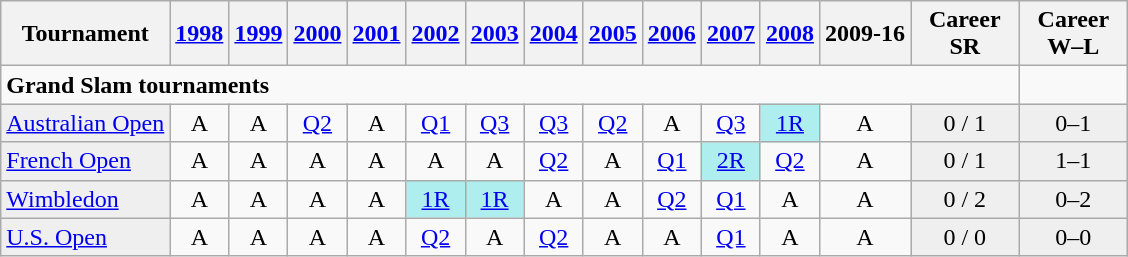<table class="wikitable">
<tr>
<th>Tournament</th>
<th><a href='#'>1998</a></th>
<th><a href='#'>1999</a></th>
<th><a href='#'>2000</a></th>
<th><a href='#'>2001</a></th>
<th><a href='#'>2002</a></th>
<th><a href='#'>2003</a></th>
<th><a href='#'>2004</a></th>
<th><a href='#'>2005</a></th>
<th><a href='#'>2006</a></th>
<th><a href='#'>2007</a></th>
<th><a href='#'>2008</a></th>
<th>2009-16</th>
<th width="65">Career SR</th>
<th width="65">Career W–L</th>
</tr>
<tr>
<td colspan="14"><strong>Grand Slam tournaments</strong></td>
</tr>
<tr>
<td style="background:#EFEFEF;"><a href='#'>Australian Open</a></td>
<td align="center">A</td>
<td align="center">A</td>
<td align="center"><a href='#'>Q2</a></td>
<td align="center">A</td>
<td align="center"><a href='#'>Q1</a></td>
<td align="center"><a href='#'>Q3</a></td>
<td align="center"><a href='#'>Q3</a></td>
<td align="center"><a href='#'>Q2</a></td>
<td align="center">A</td>
<td align="center"><a href='#'>Q3</a></td>
<td align="center" style="background:#afeeee;"><a href='#'>1R</a></td>
<td align="center">A</td>
<td align="center" style="background:#EFEFEF;">0 / 1</td>
<td align="center" style="background:#EFEFEF;">0–1</td>
</tr>
<tr>
<td style="background:#EFEFEF;"><a href='#'>French Open</a></td>
<td align="center">A</td>
<td align="center">A</td>
<td align="center">A</td>
<td align="center">A</td>
<td align="center">A</td>
<td align="center">A</td>
<td align="center"><a href='#'>Q2</a></td>
<td align="center">A</td>
<td align="center"><a href='#'>Q1</a></td>
<td align="center" style="background:#afeeee;"><a href='#'>2R</a></td>
<td align="center"><a href='#'>Q2</a></td>
<td align="center">A</td>
<td align="center" style="background:#EFEFEF;">0 / 1</td>
<td align="center" style="background:#EFEFEF;">1–1</td>
</tr>
<tr>
<td style="background:#EFEFEF;"><a href='#'>Wimbledon</a></td>
<td align="center">A</td>
<td align="center">A</td>
<td align="center">A</td>
<td align="center">A</td>
<td align="center" style="background:#afeeee;"><a href='#'>1R</a></td>
<td align="center" style="background:#afeeee;"><a href='#'>1R</a></td>
<td align="center">A</td>
<td align="center">A</td>
<td align="center"><a href='#'>Q2</a></td>
<td align="center"><a href='#'>Q1</a></td>
<td align="center">A</td>
<td align="center">A</td>
<td align="center" style="background:#EFEFEF;">0 / 2</td>
<td align="center" style="background:#EFEFEF;">0–2</td>
</tr>
<tr>
<td style="background:#EFEFEF;"><a href='#'>U.S. Open</a></td>
<td align="center">A</td>
<td align="center">A</td>
<td align="center">A</td>
<td align="center">A</td>
<td align="center"><a href='#'>Q2</a></td>
<td align="center">A</td>
<td align="center"><a href='#'>Q2</a></td>
<td align="center">A</td>
<td align="center">A</td>
<td align="center"><a href='#'>Q1</a></td>
<td align="center">A</td>
<td align="center">A</td>
<td align="center" style="background:#EFEFEF;">0 / 0</td>
<td align="center" style="background:#EFEFEF;">0–0</td>
</tr>
</table>
